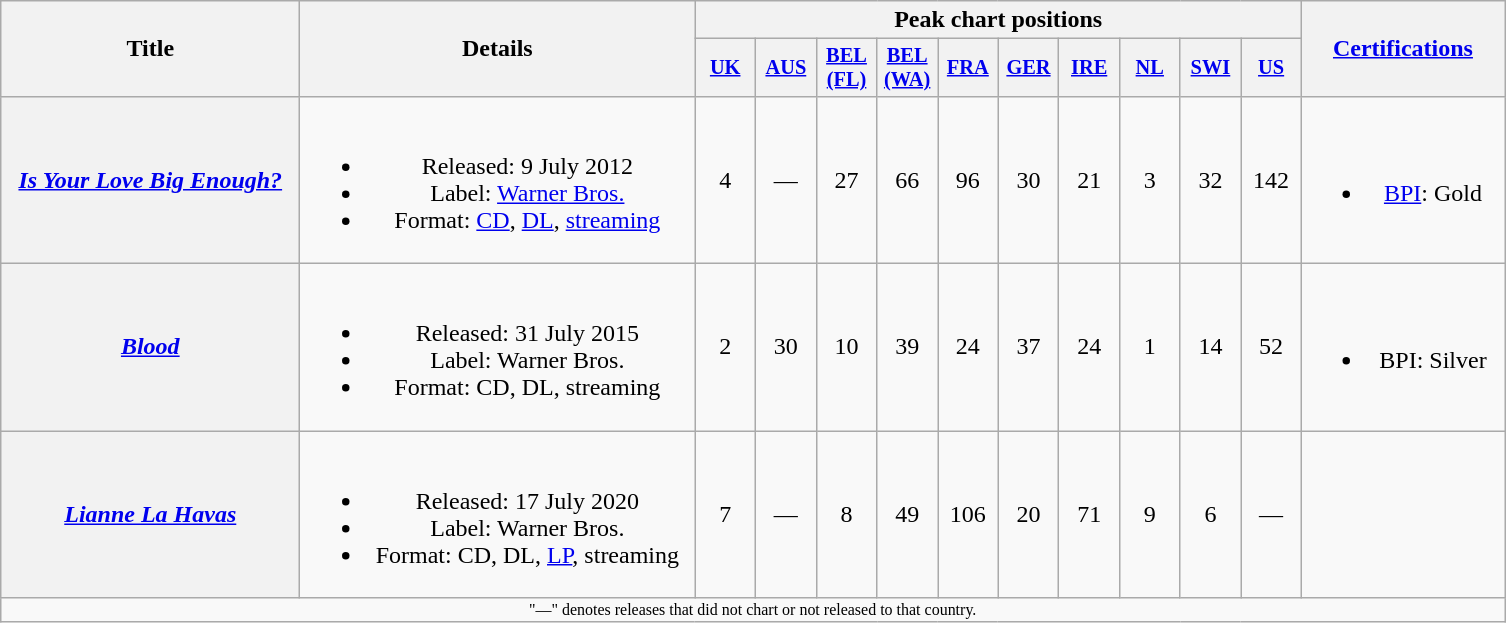<table class="wikitable plainrowheaders" style="text-align:center;">
<tr>
<th scope="col" rowspan="2" style="width:12em;">Title</th>
<th scope="col" rowspan="2" style="width:16em;">Details</th>
<th scope="col" colspan="10">Peak chart positions</th>
<th scope="col" rowspan="2" style="width:8em;"><a href='#'>Certifications</a></th>
</tr>
<tr>
<th scope="col" style="width:2.5em;font-size:85%;"><a href='#'>UK</a><br></th>
<th scope="col" style="width:2.5em;font-size:85%;"><a href='#'>AUS</a><br></th>
<th scope="col" style="width:2.5em;font-size:85%;"><a href='#'>BEL (FL)</a><br></th>
<th scope="col" style="width:2.5em;font-size:85%;"><a href='#'>BEL (WA)</a><br></th>
<th scope="col" style="width:2.5em;font-size:85%;"><a href='#'>FRA</a><br></th>
<th scope="col" style="width:2.5em;font-size:85%;"><a href='#'>GER</a><br></th>
<th scope="col" style="width:2.5em;font-size:85%;"><a href='#'>IRE</a><br></th>
<th scope="col" style="width:2.5em;font-size:85%;"><a href='#'>NL</a><br></th>
<th scope="col" style="width:2.5em;font-size:85%;"><a href='#'>SWI</a><br></th>
<th scope="col" style="width:2.5em;font-size:85%;"><a href='#'>US</a><br></th>
</tr>
<tr>
<th scope="row"><em><a href='#'>Is Your Love Big Enough?</a></em></th>
<td><br><ul><li>Released: 9 July 2012 </li><li>Label: <a href='#'>Warner Bros.</a></li><li>Format: <a href='#'>CD</a>, <a href='#'>DL</a>, <a href='#'>streaming</a></li></ul></td>
<td>4</td>
<td>—</td>
<td>27</td>
<td>66</td>
<td>96</td>
<td>30</td>
<td>21</td>
<td>3</td>
<td>32</td>
<td>142</td>
<td><br><ul><li><a href='#'>BPI</a>: Gold</li></ul></td>
</tr>
<tr>
<th scope="row"><em><a href='#'>Blood</a></em></th>
<td><br><ul><li>Released: 31 July 2015 </li><li>Label: Warner Bros.</li><li>Format: CD, DL, streaming</li></ul></td>
<td>2</td>
<td>30</td>
<td>10</td>
<td>39</td>
<td>24</td>
<td>37</td>
<td>24</td>
<td>1</td>
<td>14</td>
<td>52</td>
<td><br><ul><li>BPI: Silver</li></ul></td>
</tr>
<tr>
<th scope="row"><em><a href='#'>Lianne La Havas</a></em></th>
<td><br><ul><li>Released: 17 July 2020</li><li>Label: Warner Bros.</li><li>Format: CD, DL, <a href='#'>LP</a>, streaming</li></ul></td>
<td>7</td>
<td>—</td>
<td>8</td>
<td>49</td>
<td>106</td>
<td>20</td>
<td>71</td>
<td>9</td>
<td>6</td>
<td>—</td>
<td></td>
</tr>
<tr>
<td colspan="13" style="font-size:8pt">"—" denotes releases that did not chart or not released to that country.</td>
</tr>
</table>
